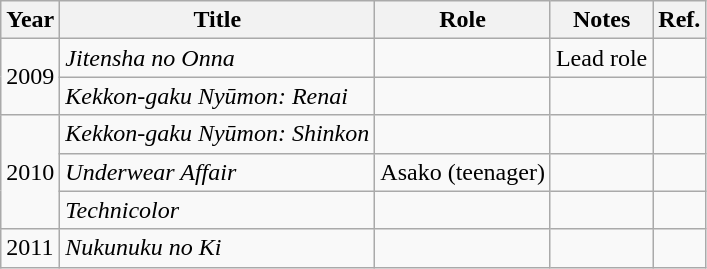<table class="wikitable">
<tr>
<th>Year</th>
<th>Title</th>
<th>Role</th>
<th>Notes</th>
<th>Ref.</th>
</tr>
<tr>
<td rowspan="2">2009</td>
<td><em>Jitensha no Onna</em></td>
<td></td>
<td>Lead role</td>
<td></td>
</tr>
<tr>
<td><em>Kekkon-gaku Nyūmon: Renai</em></td>
<td></td>
<td></td>
<td></td>
</tr>
<tr>
<td rowspan="3">2010</td>
<td><em>Kekkon-gaku Nyūmon: Shinkon</em></td>
<td></td>
<td></td>
<td></td>
</tr>
<tr>
<td><em>Underwear Affair</em></td>
<td>Asako (teenager)</td>
<td></td>
<td></td>
</tr>
<tr>
<td><em>Technicolor</em></td>
<td></td>
<td></td>
<td></td>
</tr>
<tr>
<td>2011</td>
<td><em>Nukunuku no Ki</em></td>
<td></td>
<td></td>
<td></td>
</tr>
</table>
